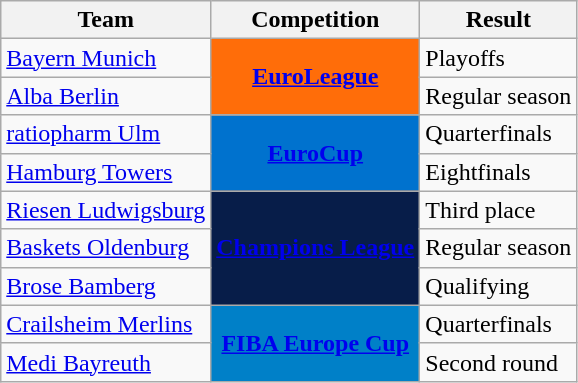<table class="wikitable sortable">
<tr>
<th>Team</th>
<th>Competition</th>
<th>Result</th>
</tr>
<tr>
<td><a href='#'>Bayern Munich</a></td>
<td rowspan="2" style="background:#ff6d09;color:#ffffff;text-align:center"><strong><a href='#'><span>EuroLeague</span></a></strong></td>
<td>Playoffs</td>
</tr>
<tr>
<td><a href='#'>Alba Berlin</a></td>
<td>Regular season</td>
</tr>
<tr>
<td><a href='#'>ratiopharm Ulm</a></td>
<td rowspan="2" style="background-color:#0072CE;color:white;text-align:center"><strong><a href='#'><span>EuroCup</span></a></strong></td>
<td>Quarterfinals</td>
</tr>
<tr>
<td><a href='#'>Hamburg Towers</a></td>
<td>Eightfinals</td>
</tr>
<tr>
<td><a href='#'>Riesen Ludwigsburg</a></td>
<td rowspan="3" style="background-color:#071D49;color:#D0D3D4;text-align:center"><strong><a href='#'><span>Champions League</span></a></strong></td>
<td>Third place</td>
</tr>
<tr>
<td><a href='#'>Baskets Oldenburg</a></td>
<td>Regular season</td>
</tr>
<tr>
<td><a href='#'>Brose Bamberg</a></td>
<td>Qualifying</td>
</tr>
<tr>
<td><a href='#'>Crailsheim Merlins</a></td>
<td rowspan="2" style="background-color:#0080C8;color:#D0D3D4;text-align:center"><strong><a href='#'><span>FIBA Europe Cup</span></a></strong></td>
<td>Quarterfinals</td>
</tr>
<tr>
<td><a href='#'>Medi Bayreuth</a></td>
<td>Second round</td>
</tr>
</table>
